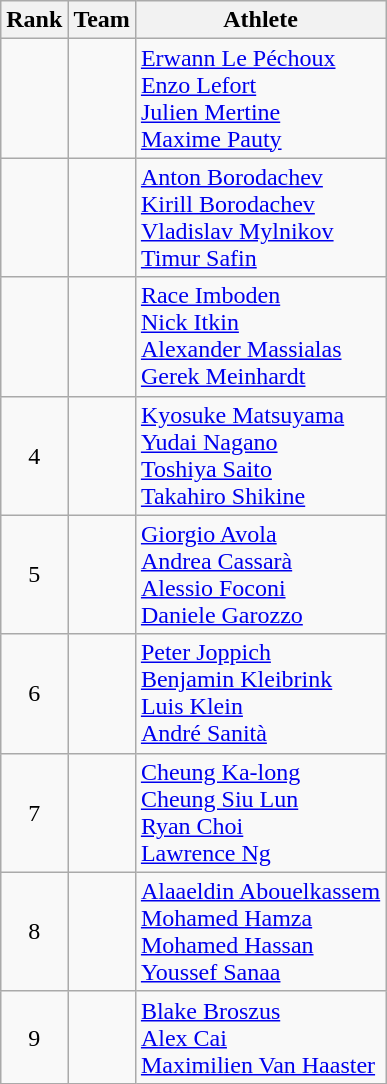<table class="wikitable sortable" style="text-align:center">
<tr>
<th>Rank</th>
<th>Team</th>
<th class="unsortable">Athlete</th>
</tr>
<tr>
<td></td>
<td align=left></td>
<td align=left><a href='#'>Erwann Le Péchoux</a><br><a href='#'>Enzo Lefort</a><br><a href='#'>Julien Mertine</a><br><a href='#'>Maxime Pauty</a></td>
</tr>
<tr>
<td></td>
<td align=left></td>
<td align=left><a href='#'>Anton Borodachev</a><br><a href='#'>Kirill Borodachev</a><br><a href='#'>Vladislav Mylnikov</a><br><a href='#'>Timur Safin</a></td>
</tr>
<tr>
<td></td>
<td align=left></td>
<td align=left><a href='#'>Race Imboden</a><br><a href='#'>Nick Itkin</a><br><a href='#'>Alexander Massialas</a><br><a href='#'>Gerek Meinhardt</a></td>
</tr>
<tr>
<td>4</td>
<td align=left></td>
<td align=left><a href='#'>Kyosuke Matsuyama</a><br><a href='#'>Yudai Nagano</a><br><a href='#'>Toshiya Saito</a><br><a href='#'>Takahiro Shikine</a></td>
</tr>
<tr>
<td>5</td>
<td align=left></td>
<td align=left><a href='#'>Giorgio Avola</a><br><a href='#'>Andrea Cassarà</a><br><a href='#'>Alessio Foconi</a><br><a href='#'>Daniele Garozzo</a></td>
</tr>
<tr>
<td>6</td>
<td align=left></td>
<td align=left><a href='#'>Peter Joppich</a><br><a href='#'>Benjamin Kleibrink</a><br><a href='#'>Luis Klein</a><br><a href='#'>André Sanità</a></td>
</tr>
<tr>
<td>7</td>
<td align=left></td>
<td align=left><a href='#'>Cheung Ka-long</a><br><a href='#'>Cheung Siu Lun</a><br><a href='#'>Ryan Choi</a><br><a href='#'>Lawrence Ng</a></td>
</tr>
<tr>
<td>8</td>
<td align=left></td>
<td align=left><a href='#'>Alaaeldin Abouelkassem</a><br><a href='#'>Mohamed Hamza</a><br><a href='#'>Mohamed Hassan</a><br><a href='#'>Youssef Sanaa</a></td>
</tr>
<tr>
<td>9</td>
<td align=left></td>
<td align=left><a href='#'>Blake Broszus</a><br><a href='#'>Alex Cai</a><br><a href='#'>Maximilien Van Haaster</a></td>
</tr>
</table>
